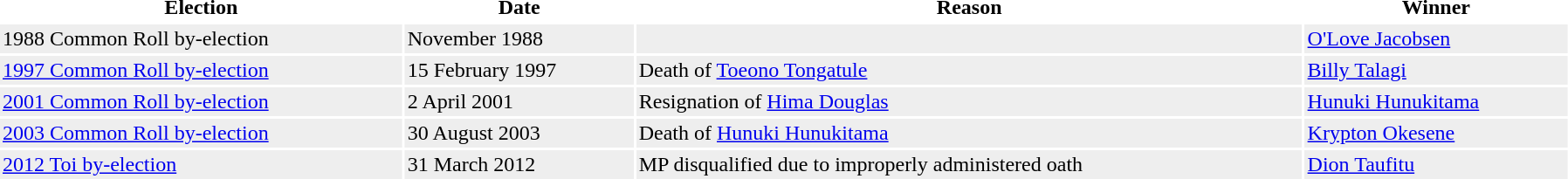<table border=0 cellpadding=2 cellspacing=2 width=95%>
<tr ---->
<td align=center><strong>Election</strong></td>
<td align=center><strong>Date</strong></td>
<td align=center><strong>Reason</strong></td>
<td align=center><strong>Winner</strong></td>
</tr>
<tr ---- bgcolor=#EEEEEE>
<td>1988 Common Roll by-election</td>
<td>November 1988</td>
<td></td>
<td><a href='#'>O'Love Jacobsen</a></td>
</tr>
<tr ---- bgcolor=#EEEEEE>
<td><a href='#'>1997 Common Roll by-election</a></td>
<td>15 February 1997</td>
<td>Death of <a href='#'>Toeono Tongatule</a></td>
<td><a href='#'>Billy Talagi</a></td>
</tr>
<tr ---- bgcolor=#EEEEEE>
<td><a href='#'>2001 Common Roll by-election</a></td>
<td>2 April 2001</td>
<td>Resignation of <a href='#'>Hima Douglas</a></td>
<td><a href='#'>Hunuki Hunukitama</a></td>
</tr>
<tr ---- bgcolor=#EEEEEE>
<td><a href='#'>2003 Common Roll by-election</a></td>
<td>30 August 2003</td>
<td>Death of <a href='#'>Hunuki Hunukitama</a></td>
<td><a href='#'>Krypton Okesene</a></td>
</tr>
<tr ---- bgcolor=#EEEEEE>
<td><a href='#'>2012 Toi by-election</a></td>
<td>31 March 2012</td>
<td>MP disqualified due to improperly administered oath</td>
<td><a href='#'>Dion Taufitu</a></td>
</tr>
</table>
